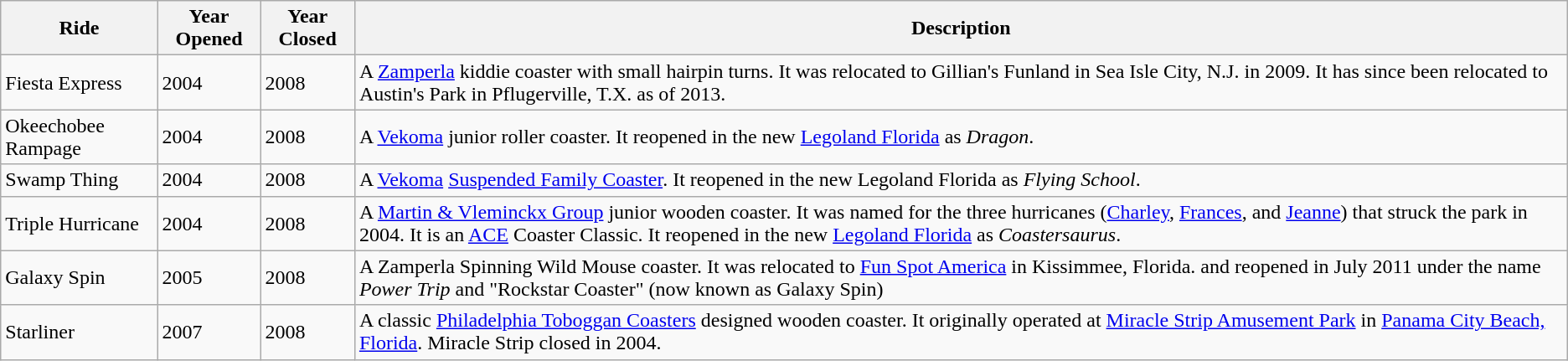<table class=wikitable>
<tr>
<th>Ride</th>
<th>Year Opened</th>
<th>Year Closed</th>
<th>Description</th>
</tr>
<tr>
<td>Fiesta Express</td>
<td>2004</td>
<td>2008</td>
<td>A <a href='#'>Zamperla</a> kiddie coaster with small hairpin turns. It was relocated to Gillian's Funland in Sea Isle City, N.J. in 2009. It has since been relocated to Austin's Park in Pflugerville, T.X. as of 2013.</td>
</tr>
<tr>
<td>Okeechobee Rampage</td>
<td>2004</td>
<td>2008</td>
<td>A <a href='#'>Vekoma</a> junior roller coaster. It reopened in the new <a href='#'>Legoland Florida</a> as <em>Dragon</em>.</td>
</tr>
<tr>
<td>Swamp Thing</td>
<td>2004</td>
<td>2008</td>
<td>A <a href='#'>Vekoma</a> <a href='#'>Suspended Family Coaster</a>. It reopened in the new Legoland Florida as <em>Flying School</em>.</td>
</tr>
<tr>
<td>Triple Hurricane</td>
<td>2004</td>
<td>2008</td>
<td>A <a href='#'>Martin & Vleminckx Group</a> junior wooden coaster. It was named for the three hurricanes (<a href='#'>Charley</a>, <a href='#'>Frances</a>, and <a href='#'>Jeanne</a>) that struck the park in 2004. It is an <a href='#'>ACE</a> Coaster Classic. It reopened in the new <a href='#'>Legoland Florida</a> as <em>Coastersaurus</em>.</td>
</tr>
<tr>
<td>Galaxy Spin</td>
<td>2005</td>
<td>2008</td>
<td>A Zamperla Spinning Wild Mouse coaster. It was relocated to <a href='#'>Fun Spot America</a> in Kissimmee, Florida. and reopened in July 2011 under the name <em>Power Trip</em> and "Rockstar Coaster" (now known as Galaxy Spin)</td>
</tr>
<tr>
<td>Starliner</td>
<td>2007</td>
<td>2008</td>
<td>A classic <a href='#'>Philadelphia Toboggan Coasters</a> designed wooden coaster. It originally operated at <a href='#'>Miracle Strip Amusement Park</a> in <a href='#'>Panama City Beach, Florida</a>. Miracle Strip closed in 2004.</td>
</tr>
</table>
